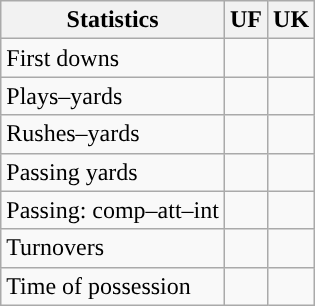<table class="wikitable" style="float:left">
<tr>
<th>Statistics</th>
<th>UF</th>
<th>UK</th>
</tr>
<tr>
<td>First downs</td>
<td></td>
<td></td>
</tr>
<tr>
<td>Plays–yards</td>
<td></td>
<td></td>
</tr>
<tr>
<td>Rushes–yards</td>
<td></td>
<td></td>
</tr>
<tr>
<td>Passing yards</td>
<td></td>
<td></td>
</tr>
<tr>
<td>Passing: comp–att–int</td>
<td></td>
<td></td>
</tr>
<tr>
<td>Turnovers</td>
<td></td>
<td></td>
</tr>
<tr>
<td>Time of possession</td>
<td></td>
<td></td>
</tr>
</table>
